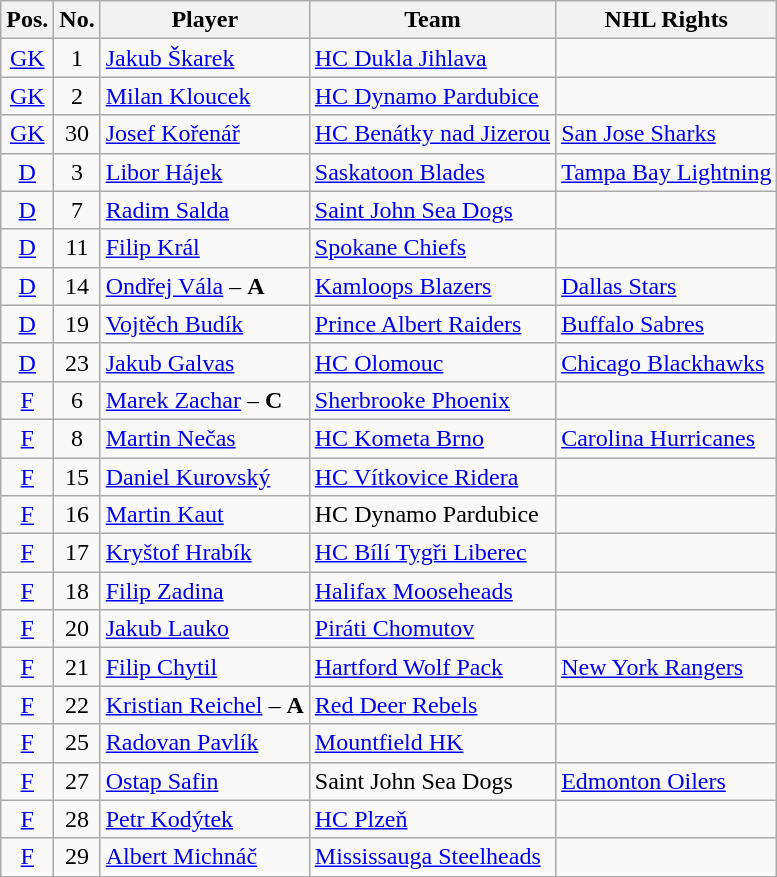<table class="wikitable sortable">
<tr>
<th>Pos.</th>
<th>No.</th>
<th>Player</th>
<th>Team</th>
<th>NHL Rights</th>
</tr>
<tr>
<td style="text-align:center;"><a href='#'>GK</a></td>
<td style="text-align:center;">1</td>
<td><a href='#'>Jakub Škarek</a></td>
<td> <a href='#'>HC Dukla Jihlava</a></td>
<td></td>
</tr>
<tr>
<td style="text-align:center;"><a href='#'>GK</a></td>
<td style="text-align:center;">2</td>
<td><a href='#'>Milan Kloucek</a></td>
<td> <a href='#'>HC Dynamo Pardubice</a></td>
<td></td>
</tr>
<tr>
<td style="text-align:center;"><a href='#'>GK</a></td>
<td style="text-align:center;">30</td>
<td><a href='#'>Josef Kořenář</a></td>
<td> <a href='#'>HC Benátky nad Jizerou</a></td>
<td><a href='#'>San Jose Sharks</a></td>
</tr>
<tr>
<td style="text-align:center;"><a href='#'>D</a></td>
<td style="text-align:center;">3</td>
<td><a href='#'>Libor Hájek</a></td>
<td> <a href='#'>Saskatoon Blades</a></td>
<td><a href='#'>Tampa Bay Lightning</a></td>
</tr>
<tr>
<td style="text-align:center;"><a href='#'>D</a></td>
<td style="text-align:center;">7</td>
<td><a href='#'>Radim Salda</a></td>
<td> <a href='#'>Saint John Sea Dogs</a></td>
<td></td>
</tr>
<tr>
<td style="text-align:center;"><a href='#'>D</a></td>
<td style="text-align:center;">11</td>
<td><a href='#'>Filip Král</a></td>
<td> <a href='#'>Spokane Chiefs</a></td>
<td></td>
</tr>
<tr>
<td style="text-align:center;"><a href='#'>D</a></td>
<td style="text-align:center;">14</td>
<td><a href='#'>Ondřej Vála</a> – <strong>A</strong></td>
<td> <a href='#'>Kamloops Blazers</a></td>
<td><a href='#'>Dallas Stars</a></td>
</tr>
<tr>
<td style="text-align:center;"><a href='#'>D</a></td>
<td style="text-align:center;">19</td>
<td><a href='#'>Vojtěch Budík</a></td>
<td> <a href='#'>Prince Albert Raiders</a></td>
<td><a href='#'>Buffalo Sabres</a></td>
</tr>
<tr>
<td style="text-align:center;"><a href='#'>D</a></td>
<td style="text-align:center;">23</td>
<td><a href='#'>Jakub Galvas</a></td>
<td> <a href='#'>HC Olomouc</a></td>
<td><a href='#'>Chicago Blackhawks</a></td>
</tr>
<tr>
<td style="text-align:center;"><a href='#'>F</a></td>
<td style="text-align:center;">6</td>
<td><a href='#'>Marek Zachar</a> – <strong>C</strong></td>
<td> <a href='#'>Sherbrooke Phoenix</a></td>
<td></td>
</tr>
<tr>
<td style="text-align:center;"><a href='#'>F</a></td>
<td style="text-align:center;">8</td>
<td><a href='#'>Martin Nečas</a></td>
<td> <a href='#'>HC Kometa Brno</a></td>
<td><a href='#'>Carolina Hurricanes</a></td>
</tr>
<tr>
<td style="text-align:center;"><a href='#'>F</a></td>
<td style="text-align:center;">15</td>
<td><a href='#'>Daniel Kurovský</a></td>
<td> <a href='#'>HC Vítkovice Ridera</a></td>
<td></td>
</tr>
<tr>
<td style="text-align:center;"><a href='#'>F</a></td>
<td style="text-align:center;">16</td>
<td><a href='#'>Martin Kaut</a></td>
<td> HC Dynamo Pardubice</td>
<td></td>
</tr>
<tr>
<td style="text-align:center;"><a href='#'>F</a></td>
<td style="text-align:center;">17</td>
<td><a href='#'>Kryštof Hrabík</a></td>
<td> <a href='#'>HC Bílí Tygři Liberec</a></td>
<td></td>
</tr>
<tr>
<td style="text-align:center;"><a href='#'>F</a></td>
<td style="text-align:center;">18</td>
<td><a href='#'>Filip Zadina</a></td>
<td> <a href='#'>Halifax Mooseheads</a></td>
<td></td>
</tr>
<tr>
<td style="text-align:center;"><a href='#'>F</a></td>
<td style="text-align:center;">20</td>
<td><a href='#'>Jakub Lauko</a></td>
<td> <a href='#'>Piráti Chomutov</a></td>
<td></td>
</tr>
<tr>
<td style="text-align:center;"><a href='#'>F</a></td>
<td style="text-align:center;">21</td>
<td><a href='#'>Filip Chytil</a></td>
<td> <a href='#'>Hartford Wolf Pack</a></td>
<td><a href='#'>New York Rangers</a></td>
</tr>
<tr>
<td style="text-align:center;"><a href='#'>F</a></td>
<td style="text-align:center;">22</td>
<td><a href='#'>Kristian Reichel</a> – <strong>A</strong></td>
<td> <a href='#'>Red Deer Rebels</a></td>
<td></td>
</tr>
<tr>
<td style="text-align:center;"><a href='#'>F</a></td>
<td style="text-align:center;">25</td>
<td><a href='#'>Radovan Pavlík</a></td>
<td> <a href='#'>Mountfield HK</a></td>
<td></td>
</tr>
<tr>
<td style="text-align:center;"><a href='#'>F</a></td>
<td style="text-align:center;">27</td>
<td><a href='#'>Ostap Safin</a></td>
<td> Saint John Sea Dogs</td>
<td><a href='#'>Edmonton Oilers</a></td>
</tr>
<tr>
<td style="text-align:center;"><a href='#'>F</a></td>
<td style="text-align:center;">28</td>
<td><a href='#'>Petr Kodýtek</a></td>
<td> <a href='#'>HC Plzeň</a></td>
<td></td>
</tr>
<tr>
<td style="text-align:center;"><a href='#'>F</a></td>
<td style="text-align:center;">29</td>
<td><a href='#'>Albert Michnáč</a></td>
<td> <a href='#'>Mississauga Steelheads</a></td>
<td></td>
</tr>
</table>
